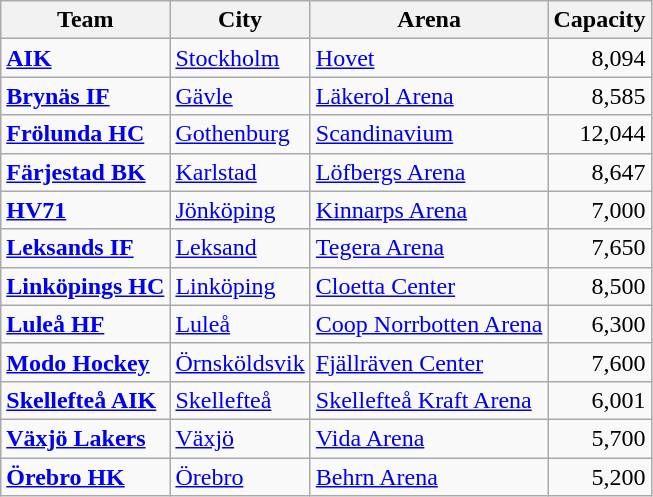<table class="wikitable sortable">
<tr>
<th>Team</th>
<th>City</th>
<th>Arena</th>
<th>Capacity</th>
</tr>
<tr>
<td><strong><a href='#'>AIK</a></strong></td>
<td><a href='#'>Stockholm</a></td>
<td><a href='#'>Hovet</a></td>
<td align="right">8,094</td>
</tr>
<tr>
<td><strong><a href='#'>Brynäs IF</a></strong></td>
<td><a href='#'>Gävle</a></td>
<td><a href='#'>Läkerol Arena</a></td>
<td align="right">8,585</td>
</tr>
<tr>
<td><strong><a href='#'>Frölunda HC</a></strong></td>
<td><a href='#'>Gothenburg</a></td>
<td><a href='#'>Scandinavium</a></td>
<td align="right">12,044</td>
</tr>
<tr>
<td><strong><a href='#'>Färjestad BK</a></strong></td>
<td><a href='#'>Karlstad</a></td>
<td><a href='#'>Löfbergs Arena</a></td>
<td align="right">8,647</td>
</tr>
<tr>
<td><strong><a href='#'>HV71</a></strong></td>
<td><a href='#'>Jönköping</a></td>
<td><a href='#'>Kinnarps Arena</a></td>
<td align="right">7,000</td>
</tr>
<tr>
<td><strong><a href='#'>Leksands IF</a></strong></td>
<td><a href='#'>Leksand</a></td>
<td><a href='#'>Tegera Arena</a></td>
<td align="right">7,650</td>
</tr>
<tr>
<td><strong><a href='#'>Linköpings HC</a></strong></td>
<td><a href='#'>Linköping</a></td>
<td><a href='#'>Cloetta Center</a></td>
<td align="right">8,500</td>
</tr>
<tr>
<td><strong><a href='#'>Luleå HF</a></strong></td>
<td><a href='#'>Luleå</a></td>
<td><a href='#'>Coop Norrbotten Arena</a></td>
<td align="right">6,300</td>
</tr>
<tr>
<td><strong><a href='#'>Modo Hockey</a></strong></td>
<td><a href='#'>Örnsköldsvik</a></td>
<td><a href='#'>Fjällräven Center</a></td>
<td align="right">7,600</td>
</tr>
<tr>
<td><strong><a href='#'>Skellefteå AIK</a></strong></td>
<td><a href='#'>Skellefteå</a></td>
<td><a href='#'>Skellefteå Kraft Arena</a></td>
<td align="right">6,001</td>
</tr>
<tr>
<td><strong><a href='#'>Växjö Lakers</a></strong></td>
<td><a href='#'>Växjö</a></td>
<td><a href='#'>Vida Arena</a></td>
<td align="right">5,700</td>
</tr>
<tr>
<td><strong><a href='#'>Örebro HK</a></strong></td>
<td><a href='#'>Örebro</a></td>
<td><a href='#'>Behrn Arena</a></td>
<td align="right">5,200</td>
</tr>
</table>
